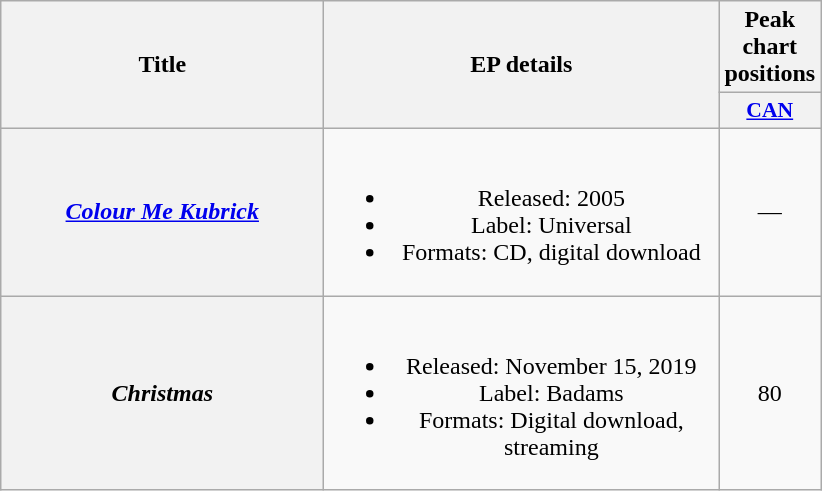<table class="wikitable plainrowheaders" style="text-align:center;" border="1">
<tr>
<th scope="col" rowspan="2" style="width:13em;">Title</th>
<th scope="col" rowspan="2" style="width:16em;">EP details</th>
<th scope="col" colspan="1">Peak chart positions</th>
</tr>
<tr>
<th scope="col" style="width:3em;font-size:90%;"><a href='#'>CAN</a><br></th>
</tr>
<tr>
<th scope="row"><em><a href='#'>Colour Me Kubrick</a></em></th>
<td><br><ul><li>Released: 2005</li><li>Label: Universal</li><li>Formats: CD, digital download</li></ul></td>
<td>—</td>
</tr>
<tr>
<th scope="row"><em>Christmas</em></th>
<td><br><ul><li>Released: November 15, 2019</li><li>Label: Badams</li><li>Formats: Digital download, streaming</li></ul></td>
<td>80</td>
</tr>
</table>
